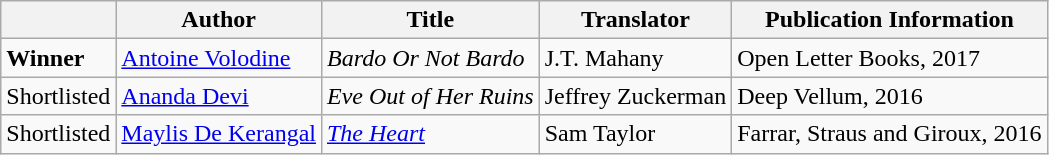<table class="wikitable">
<tr>
<th></th>
<th>Author</th>
<th>Title</th>
<th>Translator</th>
<th>Publication Information</th>
</tr>
<tr>
<td><strong>Winner</strong></td>
<td><a href='#'>Antoine Volodine</a></td>
<td><em>Bardo Or Not Bardo</em></td>
<td>J.T. Mahany</td>
<td>Open Letter Books, 2017</td>
</tr>
<tr>
<td>Shortlisted</td>
<td><a href='#'>Ananda Devi</a></td>
<td><em>Eve Out of Her Ruins</em></td>
<td>Jeffrey Zuckerman</td>
<td>Deep Vellum, 2016</td>
</tr>
<tr>
<td>Shortlisted</td>
<td><a href='#'>Maylis De Kerangal</a></td>
<td><em><a href='#'>The Heart</a></em></td>
<td>Sam Taylor</td>
<td>Farrar, Straus and Giroux, 2016</td>
</tr>
</table>
